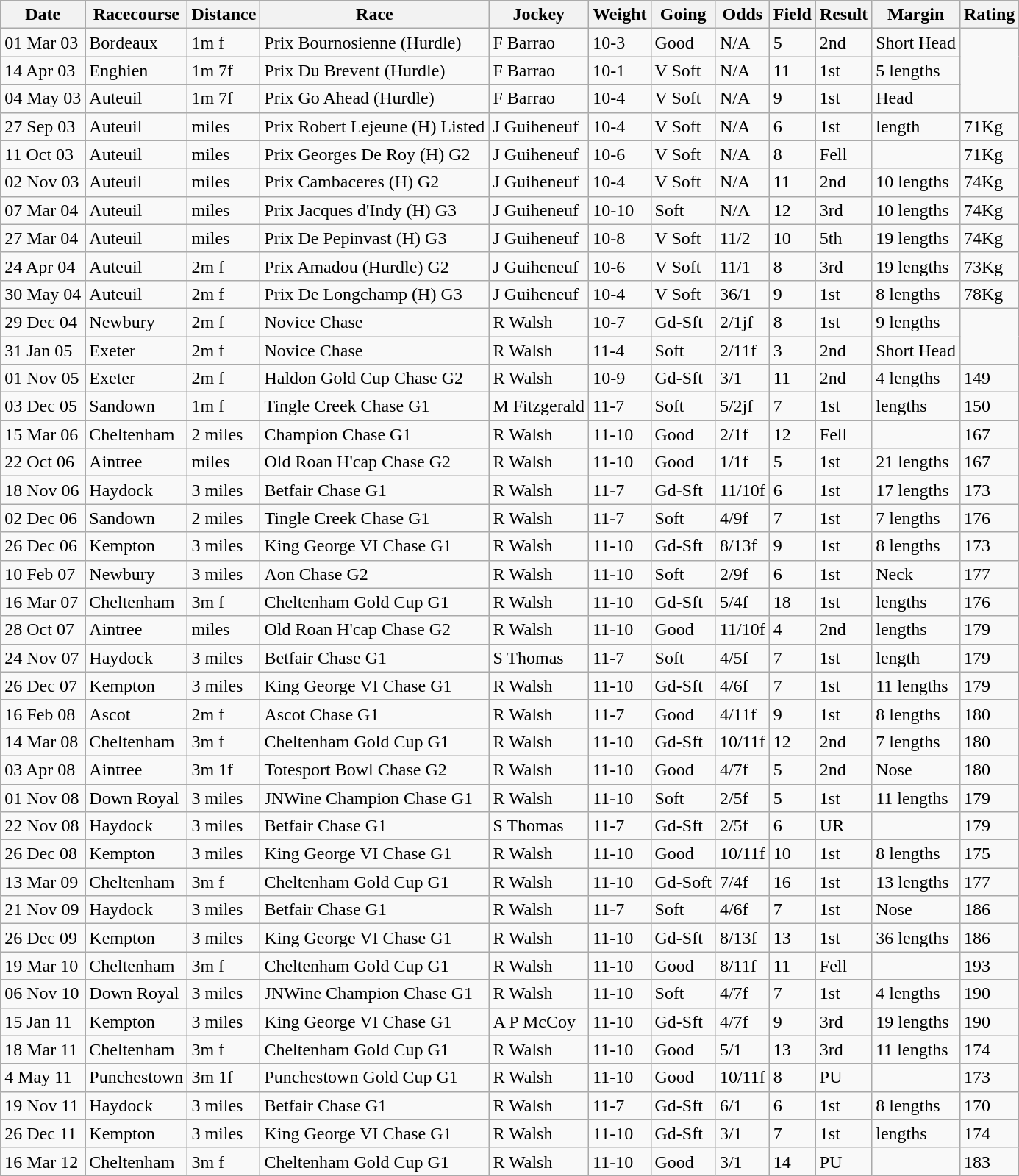<table class="wikitable">
<tr>
<th>Date</th>
<th>Racecourse</th>
<th>Distance</th>
<th>Race</th>
<th>Jockey</th>
<th>Weight</th>
<th>Going</th>
<th>Odds</th>
<th>Field</th>
<th>Result</th>
<th>Margin</th>
<th>Rating</th>
</tr>
<tr>
<td>01 Mar 03</td>
<td>Bordeaux</td>
<td>1m f</td>
<td>Prix Bournosienne (Hurdle)</td>
<td>F Barrao</td>
<td>10-3</td>
<td>Good</td>
<td>N/A</td>
<td>5</td>
<td>2nd</td>
<td>Short Head</td>
</tr>
<tr>
<td>14 Apr 03</td>
<td>Enghien</td>
<td>1m 7f</td>
<td>Prix Du Brevent (Hurdle)</td>
<td>F Barrao</td>
<td>10-1</td>
<td>V Soft</td>
<td>N/A</td>
<td>11</td>
<td>1st</td>
<td>5 lengths</td>
</tr>
<tr>
<td>04 May 03</td>
<td>Auteuil</td>
<td>1m 7f</td>
<td>Prix Go Ahead (Hurdle)</td>
<td>F Barrao</td>
<td>10-4</td>
<td>V Soft</td>
<td>N/A</td>
<td>9</td>
<td>1st</td>
<td>Head</td>
</tr>
<tr>
<td>27 Sep 03</td>
<td>Auteuil</td>
<td> miles</td>
<td>Prix Robert Lejeune (H) Listed</td>
<td>J Guiheneuf</td>
<td>10-4</td>
<td>V Soft</td>
<td>N/A</td>
<td>6</td>
<td>1st</td>
<td> length</td>
<td>71Kg</td>
</tr>
<tr>
<td>11 Oct 03</td>
<td>Auteuil</td>
<td> miles</td>
<td>Prix Georges De Roy (H) G2</td>
<td>J Guiheneuf</td>
<td>10-6</td>
<td>V Soft</td>
<td>N/A</td>
<td>8</td>
<td>Fell</td>
<td></td>
<td>71Kg</td>
</tr>
<tr>
<td>02 Nov 03</td>
<td>Auteuil</td>
<td> miles</td>
<td>Prix Cambaceres (H) G2</td>
<td>J Guiheneuf</td>
<td>10-4</td>
<td>V Soft</td>
<td>N/A</td>
<td>11</td>
<td>2nd</td>
<td>10 lengths</td>
<td>74Kg</td>
</tr>
<tr>
<td>07 Mar 04</td>
<td>Auteuil</td>
<td> miles</td>
<td>Prix Jacques d'Indy (H) G3</td>
<td>J Guiheneuf</td>
<td>10-10</td>
<td>Soft</td>
<td>N/A</td>
<td>12</td>
<td>3rd</td>
<td>10 lengths</td>
<td>74Kg</td>
</tr>
<tr>
<td>27 Mar 04</td>
<td>Auteuil</td>
<td> miles</td>
<td>Prix De Pepinvast (H) G3</td>
<td>J Guiheneuf</td>
<td>10-8</td>
<td>V Soft</td>
<td>11/2</td>
<td>10</td>
<td>5th</td>
<td>19 lengths</td>
<td>74Kg</td>
</tr>
<tr>
<td>24 Apr 04</td>
<td>Auteuil</td>
<td>2m f</td>
<td>Prix Amadou (Hurdle) G2</td>
<td>J Guiheneuf</td>
<td>10-6</td>
<td>V Soft</td>
<td>11/1</td>
<td>8</td>
<td>3rd</td>
<td>19 lengths</td>
<td>73Kg</td>
</tr>
<tr>
<td>30 May 04</td>
<td>Auteuil</td>
<td>2m f</td>
<td>Prix De Longchamp (H) G3</td>
<td>J Guiheneuf</td>
<td>10-4</td>
<td>V Soft</td>
<td>36/1</td>
<td>9</td>
<td>1st</td>
<td>8 lengths</td>
<td>78Kg</td>
</tr>
<tr>
<td>29 Dec 04</td>
<td>Newbury</td>
<td>2m f</td>
<td>Novice Chase</td>
<td>R Walsh</td>
<td>10-7</td>
<td>Gd-Sft</td>
<td>2/1jf</td>
<td>8</td>
<td>1st</td>
<td>9 lengths</td>
</tr>
<tr>
<td>31 Jan 05</td>
<td>Exeter</td>
<td>2m f</td>
<td>Novice Chase</td>
<td>R Walsh</td>
<td>11-4</td>
<td>Soft</td>
<td>2/11f</td>
<td>3</td>
<td>2nd</td>
<td>Short Head</td>
</tr>
<tr>
<td>01 Nov 05</td>
<td>Exeter</td>
<td>2m f</td>
<td>Haldon Gold Cup Chase G2</td>
<td>R Walsh</td>
<td>10-9</td>
<td>Gd-Sft</td>
<td>3/1</td>
<td>11</td>
<td>2nd</td>
<td>4 lengths</td>
<td>149</td>
</tr>
<tr>
<td>03 Dec 05</td>
<td>Sandown</td>
<td>1m f</td>
<td>Tingle Creek Chase G1</td>
<td>M Fitzgerald</td>
<td>11-7</td>
<td>Soft</td>
<td>5/2jf</td>
<td>7</td>
<td>1st</td>
<td> lengths</td>
<td>150</td>
</tr>
<tr>
<td>15 Mar 06</td>
<td>Cheltenham</td>
<td>2 miles</td>
<td>Champion Chase G1</td>
<td>R Walsh</td>
<td>11-10</td>
<td>Good</td>
<td>2/1f</td>
<td>12</td>
<td>Fell</td>
<td></td>
<td>167</td>
</tr>
<tr>
<td>22 Oct 06</td>
<td>Aintree</td>
<td> miles</td>
<td>Old Roan H'cap Chase G2</td>
<td>R Walsh</td>
<td>11-10</td>
<td>Good</td>
<td>1/1f</td>
<td>5</td>
<td>1st</td>
<td>21 lengths</td>
<td>167</td>
</tr>
<tr>
<td>18 Nov 06</td>
<td>Haydock</td>
<td>3 miles</td>
<td>Betfair Chase G1</td>
<td>R Walsh</td>
<td>11-7</td>
<td>Gd-Sft</td>
<td>11/10f</td>
<td>6</td>
<td>1st</td>
<td>17 lengths</td>
<td>173</td>
</tr>
<tr>
<td>02 Dec 06</td>
<td>Sandown</td>
<td>2 miles</td>
<td>Tingle Creek Chase G1</td>
<td>R Walsh</td>
<td>11-7</td>
<td>Soft</td>
<td>4/9f</td>
<td>7</td>
<td>1st</td>
<td>7 lengths</td>
<td>176</td>
</tr>
<tr>
<td>26 Dec 06</td>
<td>Kempton</td>
<td>3 miles</td>
<td>King George VI Chase G1</td>
<td>R Walsh</td>
<td>11-10</td>
<td>Gd-Sft</td>
<td>8/13f</td>
<td>9</td>
<td>1st</td>
<td>8 lengths</td>
<td>173</td>
</tr>
<tr>
<td>10 Feb 07</td>
<td>Newbury</td>
<td>3 miles</td>
<td>Aon Chase G2</td>
<td>R Walsh</td>
<td>11-10</td>
<td>Soft</td>
<td>2/9f</td>
<td>6</td>
<td>1st</td>
<td>Neck</td>
<td>177</td>
</tr>
<tr>
<td>16 Mar 07</td>
<td>Cheltenham</td>
<td>3m f</td>
<td>Cheltenham Gold Cup G1</td>
<td>R Walsh</td>
<td>11-10</td>
<td>Gd-Sft</td>
<td>5/4f</td>
<td>18</td>
<td>1st</td>
<td> lengths</td>
<td>176</td>
</tr>
<tr>
<td>28 Oct 07</td>
<td>Aintree</td>
<td> miles</td>
<td>Old Roan H'cap Chase G2</td>
<td>R Walsh</td>
<td>11-10</td>
<td>Good</td>
<td>11/10f</td>
<td>4</td>
<td>2nd</td>
<td> lengths</td>
<td>179</td>
</tr>
<tr>
<td>24 Nov 07</td>
<td>Haydock</td>
<td>3 miles</td>
<td>Betfair Chase G1</td>
<td>S Thomas</td>
<td>11-7</td>
<td>Soft</td>
<td>4/5f</td>
<td>7</td>
<td>1st</td>
<td> length</td>
<td>179</td>
</tr>
<tr>
<td>26 Dec 07</td>
<td>Kempton</td>
<td>3 miles</td>
<td>King George VI Chase G1</td>
<td>R Walsh</td>
<td>11-10</td>
<td>Gd-Sft</td>
<td>4/6f</td>
<td>7</td>
<td>1st</td>
<td>11 lengths</td>
<td>179</td>
</tr>
<tr>
<td>16 Feb 08</td>
<td>Ascot</td>
<td>2m f</td>
<td>Ascot Chase G1</td>
<td>R Walsh</td>
<td>11-7</td>
<td>Good</td>
<td>4/11f</td>
<td>9</td>
<td>1st</td>
<td>8 lengths</td>
<td>180</td>
</tr>
<tr>
<td>14 Mar 08</td>
<td>Cheltenham</td>
<td>3m f</td>
<td>Cheltenham Gold Cup G1</td>
<td>R Walsh</td>
<td>11-10</td>
<td>Gd-Sft</td>
<td>10/11f</td>
<td>12</td>
<td>2nd</td>
<td>7 lengths</td>
<td>180</td>
</tr>
<tr>
<td>03 Apr 08</td>
<td>Aintree</td>
<td>3m 1f</td>
<td>Totesport Bowl Chase G2</td>
<td>R Walsh</td>
<td>11-10</td>
<td>Good</td>
<td>4/7f</td>
<td>5</td>
<td>2nd</td>
<td>Nose</td>
<td>180</td>
</tr>
<tr>
<td>01 Nov 08</td>
<td>Down Royal</td>
<td>3 miles</td>
<td>JNWine Champion Chase G1</td>
<td>R Walsh</td>
<td>11-10</td>
<td>Soft</td>
<td>2/5f</td>
<td>5</td>
<td>1st</td>
<td>11 lengths</td>
<td>179</td>
</tr>
<tr>
<td>22 Nov 08</td>
<td>Haydock</td>
<td>3 miles</td>
<td>Betfair Chase G1</td>
<td>S Thomas</td>
<td>11-7</td>
<td>Gd-Sft</td>
<td>2/5f</td>
<td>6</td>
<td>UR</td>
<td></td>
<td>179</td>
</tr>
<tr>
<td>26 Dec 08</td>
<td>Kempton</td>
<td>3 miles</td>
<td>King George VI Chase G1</td>
<td>R Walsh</td>
<td>11-10</td>
<td>Good</td>
<td>10/11f</td>
<td>10</td>
<td>1st</td>
<td>8 lengths</td>
<td>175</td>
</tr>
<tr>
<td>13 Mar 09</td>
<td>Cheltenham</td>
<td>3m f</td>
<td>Cheltenham Gold Cup G1</td>
<td>R Walsh</td>
<td>11-10</td>
<td>Gd-Soft</td>
<td>7/4f</td>
<td>16</td>
<td>1st</td>
<td>13 lengths</td>
<td>177</td>
</tr>
<tr>
<td>21 Nov 09</td>
<td>Haydock</td>
<td>3 miles</td>
<td>Betfair Chase G1</td>
<td>R Walsh</td>
<td>11-7</td>
<td>Soft</td>
<td>4/6f</td>
<td>7</td>
<td>1st</td>
<td>Nose</td>
<td>186</td>
</tr>
<tr>
<td>26 Dec 09</td>
<td>Kempton</td>
<td>3 miles</td>
<td>King George VI Chase G1</td>
<td>R Walsh</td>
<td>11-10</td>
<td>Gd-Sft</td>
<td>8/13f</td>
<td>13</td>
<td>1st</td>
<td>36 lengths</td>
<td>186</td>
</tr>
<tr>
<td>19 Mar 10</td>
<td>Cheltenham</td>
<td>3m f</td>
<td>Cheltenham Gold Cup G1</td>
<td>R Walsh</td>
<td>11-10</td>
<td>Good</td>
<td>8/11f</td>
<td>11</td>
<td>Fell</td>
<td></td>
<td>193</td>
</tr>
<tr>
<td>06 Nov 10</td>
<td>Down Royal</td>
<td>3 miles</td>
<td>JNWine Champion Chase G1</td>
<td>R Walsh</td>
<td>11-10</td>
<td>Soft</td>
<td>4/7f</td>
<td>7</td>
<td>1st</td>
<td>4 lengths</td>
<td>190</td>
</tr>
<tr>
<td>15 Jan 11</td>
<td>Kempton</td>
<td>3 miles</td>
<td>King George VI Chase G1</td>
<td>A P McCoy</td>
<td>11-10</td>
<td>Gd-Sft</td>
<td>4/7f</td>
<td>9</td>
<td>3rd</td>
<td>19 lengths</td>
<td>190</td>
</tr>
<tr>
<td>18 Mar 11</td>
<td>Cheltenham</td>
<td>3m f</td>
<td>Cheltenham Gold Cup G1</td>
<td>R Walsh</td>
<td>11-10</td>
<td>Good</td>
<td>5/1</td>
<td>13</td>
<td>3rd</td>
<td>11 lengths</td>
<td>174</td>
</tr>
<tr>
<td>4 May 11</td>
<td>Punchestown</td>
<td>3m 1f</td>
<td>Punchestown Gold Cup G1</td>
<td>R Walsh</td>
<td>11-10</td>
<td>Good</td>
<td>10/11f</td>
<td>8</td>
<td>PU</td>
<td></td>
<td>173</td>
</tr>
<tr>
<td>19 Nov 11</td>
<td>Haydock</td>
<td>3 miles</td>
<td>Betfair Chase G1</td>
<td>R Walsh</td>
<td>11-7</td>
<td>Gd-Sft</td>
<td>6/1</td>
<td>6</td>
<td>1st</td>
<td>8 lengths</td>
<td>170</td>
</tr>
<tr>
<td>26 Dec 11</td>
<td>Kempton</td>
<td>3 miles</td>
<td>King George VI Chase G1</td>
<td>R Walsh</td>
<td>11-10</td>
<td>Gd-Sft</td>
<td>3/1</td>
<td>7</td>
<td>1st</td>
<td> lengths</td>
<td>174</td>
</tr>
<tr>
<td>16 Mar 12</td>
<td>Cheltenham</td>
<td>3m f</td>
<td>Cheltenham Gold Cup G1</td>
<td>R Walsh</td>
<td>11-10</td>
<td>Good</td>
<td>3/1</td>
<td>14</td>
<td>PU</td>
<td></td>
<td>183</td>
</tr>
</table>
